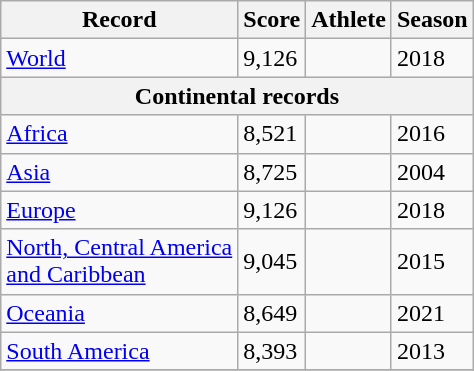<table class="wikitable">
<tr>
<th>Record</th>
<th>Score</th>
<th>Athlete</th>
<th>Season</th>
</tr>
<tr>
<td><a href='#'>World</a></td>
<td>9,126</td>
<td></td>
<td>2018</td>
</tr>
<tr>
<th colspan=5>Continental records</th>
</tr>
<tr>
<td><a href='#'>Africa</a></td>
<td>8,521</td>
<td></td>
<td>2016</td>
</tr>
<tr>
<td><a href='#'>Asia</a></td>
<td>8,725</td>
<td></td>
<td>2004</td>
</tr>
<tr>
<td><a href='#'>Europe</a></td>
<td>9,126</td>
<td></td>
<td>2018</td>
</tr>
<tr>
<td><a href='#'>North, Central America<br> and Caribbean</a></td>
<td>9,045</td>
<td></td>
<td>2015</td>
</tr>
<tr>
<td><a href='#'>Oceania</a></td>
<td>8,649</td>
<td></td>
<td>2021</td>
</tr>
<tr>
<td><a href='#'>South America</a></td>
<td>8,393</td>
<td></td>
<td>2013</td>
</tr>
<tr>
</tr>
</table>
